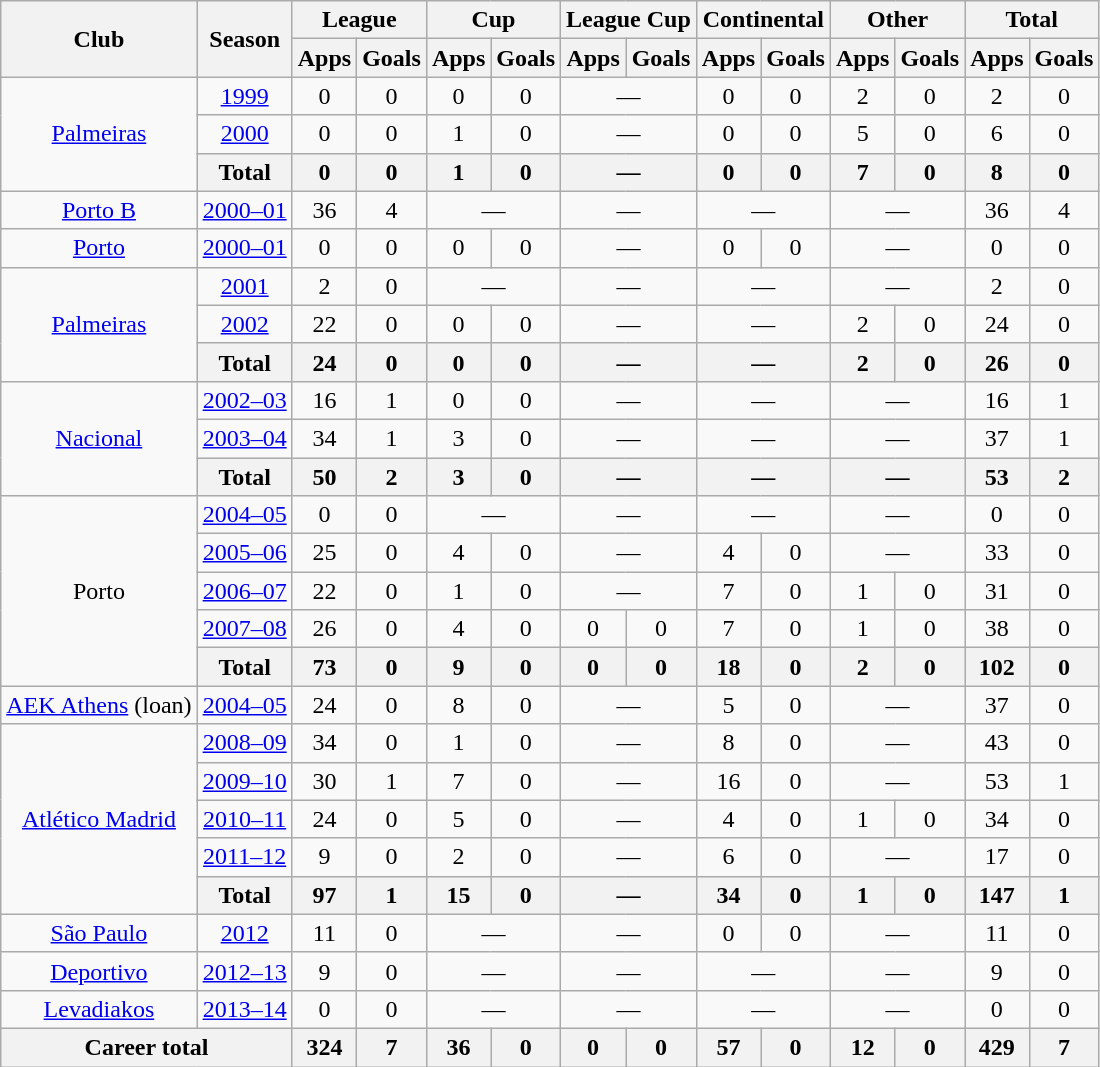<table class="wikitable" style="text-align:center">
<tr>
<th rowspan="2">Club</th>
<th rowspan="2">Season</th>
<th colspan="2">League</th>
<th colspan="2">Cup</th>
<th colspan="2">League Cup</th>
<th colspan="2">Continental</th>
<th colspan="2">Other</th>
<th colspan="2">Total</th>
</tr>
<tr>
<th>Apps</th>
<th>Goals</th>
<th>Apps</th>
<th>Goals</th>
<th>Apps</th>
<th>Goals</th>
<th>Apps</th>
<th>Goals</th>
<th>Apps</th>
<th>Goals</th>
<th>Apps</th>
<th>Goals</th>
</tr>
<tr>
<td rowspan="3"><a href='#'>Palmeiras</a></td>
<td><a href='#'>1999</a></td>
<td>0</td>
<td>0</td>
<td>0</td>
<td>0</td>
<td colspan="2">—</td>
<td>0</td>
<td>0</td>
<td>2</td>
<td>0</td>
<td>2</td>
<td>0</td>
</tr>
<tr>
<td><a href='#'>2000</a></td>
<td>0</td>
<td>0</td>
<td>1</td>
<td>0</td>
<td colspan="2">—</td>
<td>0</td>
<td>0</td>
<td>5</td>
<td>0</td>
<td>6</td>
<td>0</td>
</tr>
<tr>
<th>Total</th>
<th>0</th>
<th>0</th>
<th>1</th>
<th>0</th>
<th colspan="2">—</th>
<th>0</th>
<th>0</th>
<th>7</th>
<th>0</th>
<th>8</th>
<th>0</th>
</tr>
<tr>
<td><a href='#'>Porto B</a></td>
<td><a href='#'>2000–01</a></td>
<td>36</td>
<td>4</td>
<td colspan="2">—</td>
<td colspan="2">—</td>
<td colspan="2">—</td>
<td colspan="2">—</td>
<td>36</td>
<td>4</td>
</tr>
<tr>
<td><a href='#'>Porto</a></td>
<td><a href='#'>2000–01</a></td>
<td>0</td>
<td>0</td>
<td>0</td>
<td>0</td>
<td colspan="2">—</td>
<td>0</td>
<td>0</td>
<td colspan="2">—</td>
<td>0</td>
<td>0</td>
</tr>
<tr>
<td rowspan="3"><a href='#'>Palmeiras</a></td>
<td><a href='#'>2001</a></td>
<td>2</td>
<td>0</td>
<td colspan="2">—</td>
<td colspan="2">—</td>
<td colspan="2">—</td>
<td colspan="2">—</td>
<td>2</td>
<td>0</td>
</tr>
<tr>
<td><a href='#'>2002</a></td>
<td>22</td>
<td>0</td>
<td>0</td>
<td>0</td>
<td colspan="2">—</td>
<td colspan="2">—</td>
<td>2</td>
<td>0</td>
<td>24</td>
<td>0</td>
</tr>
<tr>
<th>Total</th>
<th>24</th>
<th>0</th>
<th>0</th>
<th>0</th>
<th colspan="2">—</th>
<th colspan="2">—</th>
<th>2</th>
<th>0</th>
<th>26</th>
<th>0</th>
</tr>
<tr>
<td rowspan="3"><a href='#'>Nacional</a></td>
<td><a href='#'>2002–03</a></td>
<td>16</td>
<td>1</td>
<td>0</td>
<td>0</td>
<td colspan="2">—</td>
<td colspan="2">—</td>
<td colspan="2">—</td>
<td>16</td>
<td>1</td>
</tr>
<tr>
<td><a href='#'>2003–04</a></td>
<td>34</td>
<td>1</td>
<td>3</td>
<td>0</td>
<td colspan="2">—</td>
<td colspan="2">—</td>
<td colspan="2">—</td>
<td>37</td>
<td>1</td>
</tr>
<tr>
<th>Total</th>
<th>50</th>
<th>2</th>
<th>3</th>
<th>0</th>
<th colspan="2">—</th>
<th colspan="2">—</th>
<th colspan="2">—</th>
<th>53</th>
<th>2</th>
</tr>
<tr>
<td rowspan="5">Porto</td>
<td><a href='#'>2004–05</a></td>
<td>0</td>
<td>0</td>
<td colspan="2">—</td>
<td colspan="2">—</td>
<td colspan="2">—</td>
<td colspan="2">—</td>
<td>0</td>
<td>0</td>
</tr>
<tr>
<td><a href='#'>2005–06</a></td>
<td>25</td>
<td>0</td>
<td>4</td>
<td>0</td>
<td colspan="2">—</td>
<td>4</td>
<td>0</td>
<td colspan="2">—</td>
<td>33</td>
<td>0</td>
</tr>
<tr>
<td><a href='#'>2006–07</a></td>
<td>22</td>
<td>0</td>
<td>1</td>
<td>0</td>
<td colspan="2">—</td>
<td>7</td>
<td>0</td>
<td>1</td>
<td>0</td>
<td>31</td>
<td>0</td>
</tr>
<tr>
<td><a href='#'>2007–08</a></td>
<td>26</td>
<td>0</td>
<td>4</td>
<td>0</td>
<td>0</td>
<td>0</td>
<td>7</td>
<td>0</td>
<td>1</td>
<td>0</td>
<td>38</td>
<td>0</td>
</tr>
<tr>
<th>Total</th>
<th>73</th>
<th>0</th>
<th>9</th>
<th>0</th>
<th>0</th>
<th>0</th>
<th>18</th>
<th>0</th>
<th>2</th>
<th>0</th>
<th>102</th>
<th>0</th>
</tr>
<tr>
<td><a href='#'>AEK Athens</a> (loan)</td>
<td><a href='#'>2004–05</a></td>
<td>24</td>
<td>0</td>
<td>8</td>
<td>0</td>
<td colspan="2">—</td>
<td>5</td>
<td>0</td>
<td colspan="2">—</td>
<td>37</td>
<td>0</td>
</tr>
<tr>
<td rowspan="5"><a href='#'>Atlético Madrid</a></td>
<td><a href='#'>2008–09</a></td>
<td>34</td>
<td>0</td>
<td>1</td>
<td>0</td>
<td colspan="2">—</td>
<td>8</td>
<td>0</td>
<td colspan="2">—</td>
<td>43</td>
<td>0</td>
</tr>
<tr>
<td><a href='#'>2009–10</a></td>
<td>30</td>
<td>1</td>
<td>7</td>
<td>0</td>
<td colspan="2">—</td>
<td>16</td>
<td>0</td>
<td colspan="2">—</td>
<td>53</td>
<td>1</td>
</tr>
<tr>
<td><a href='#'>2010–11</a></td>
<td>24</td>
<td>0</td>
<td>5</td>
<td>0</td>
<td colspan="2">—</td>
<td>4</td>
<td>0</td>
<td>1</td>
<td>0</td>
<td>34</td>
<td>0</td>
</tr>
<tr>
<td><a href='#'>2011–12</a></td>
<td>9</td>
<td>0</td>
<td>2</td>
<td>0</td>
<td colspan="2">—</td>
<td>6</td>
<td>0</td>
<td colspan="2">—</td>
<td>17</td>
<td>0</td>
</tr>
<tr>
<th>Total</th>
<th>97</th>
<th>1</th>
<th>15</th>
<th>0</th>
<th colspan="2">—</th>
<th>34</th>
<th>0</th>
<th>1</th>
<th>0</th>
<th>147</th>
<th>1</th>
</tr>
<tr>
<td><a href='#'>São Paulo</a></td>
<td><a href='#'>2012</a></td>
<td>11</td>
<td>0</td>
<td colspan="2">—</td>
<td colspan="2">—</td>
<td>0</td>
<td>0</td>
<td colspan="2">—</td>
<td>11</td>
<td>0</td>
</tr>
<tr>
<td><a href='#'>Deportivo</a></td>
<td><a href='#'>2012–13</a></td>
<td>9</td>
<td>0</td>
<td colspan="2">—</td>
<td colspan="2">—</td>
<td colspan="2">—</td>
<td colspan="2">—</td>
<td>9</td>
<td>0</td>
</tr>
<tr>
<td><a href='#'>Levadiakos</a></td>
<td><a href='#'>2013–14</a></td>
<td>0</td>
<td>0</td>
<td colspan="2">—</td>
<td colspan="2">—</td>
<td colspan="2">—</td>
<td colspan="2">—</td>
<td>0</td>
<td>0</td>
</tr>
<tr>
<th colspan="2">Career total</th>
<th>324</th>
<th>7</th>
<th>36</th>
<th>0</th>
<th>0</th>
<th>0</th>
<th>57</th>
<th>0</th>
<th>12</th>
<th>0</th>
<th>429</th>
<th>7</th>
</tr>
</table>
